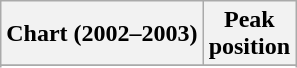<table class="wikitable sortable plainrowheaders">
<tr>
<th scope="col">Chart (2002–2003)</th>
<th scope="col">Peak<br>position</th>
</tr>
<tr>
</tr>
<tr>
</tr>
<tr>
</tr>
<tr>
</tr>
<tr>
</tr>
<tr>
</tr>
<tr>
</tr>
</table>
